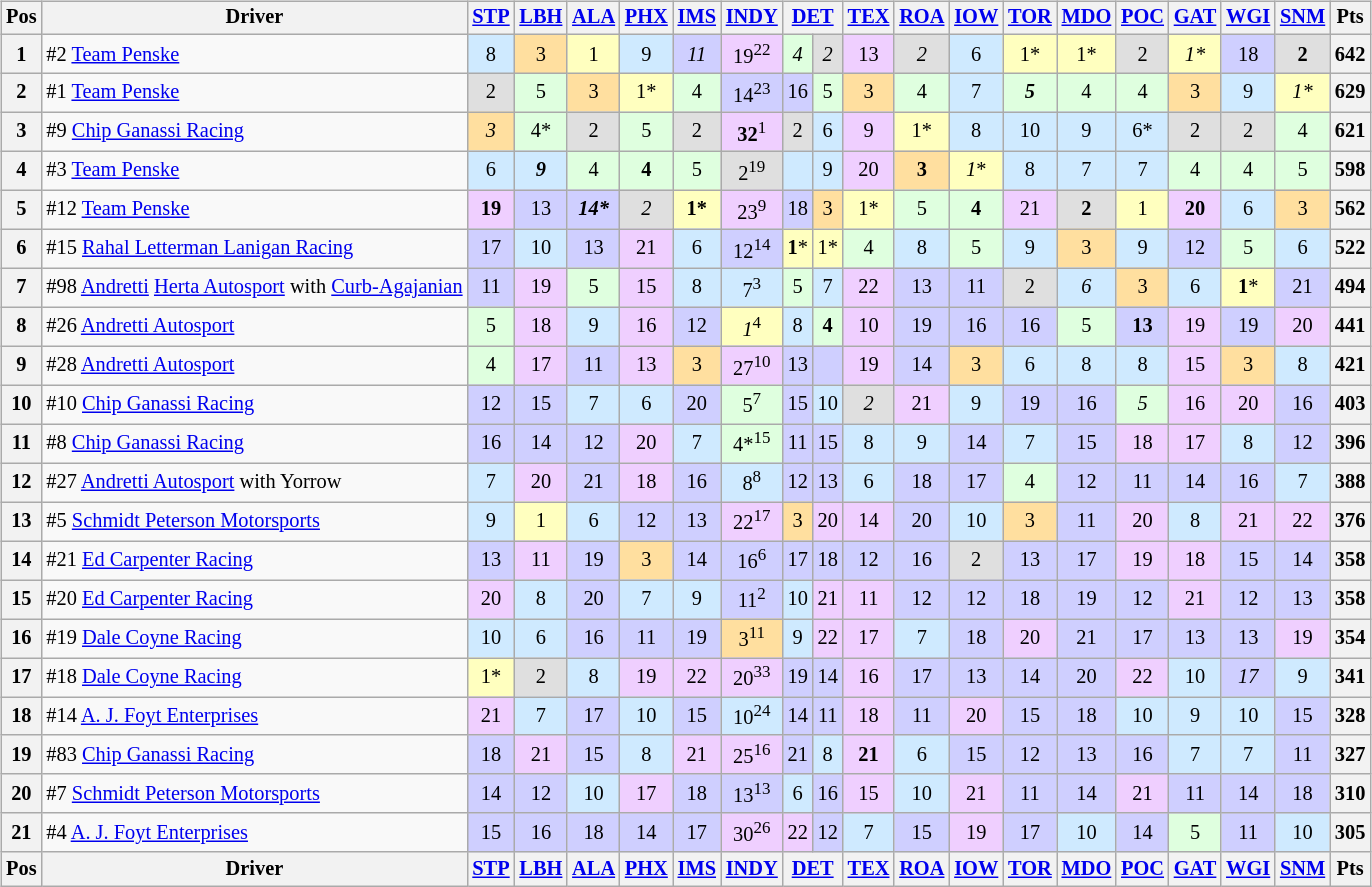<table>
<tr>
<td valign="top"><br><table class="wikitable" style="font-size: 85%; text-align:center">
<tr valign=top>
<th>Pos</th>
<th>Driver</th>
<th><a href='#'>STP</a></th>
<th><a href='#'>LBH</a></th>
<th><a href='#'>ALA</a></th>
<th><a href='#'>PHX</a></th>
<th><a href='#'>IMS</a></th>
<th><a href='#'>INDY</a></th>
<th valign=middle colspan=2><a href='#'>DET</a></th>
<th><a href='#'>TEX</a></th>
<th><a href='#'>ROA</a></th>
<th><a href='#'>IOW</a></th>
<th><a href='#'>TOR</a></th>
<th><a href='#'>MDO</a></th>
<th><a href='#'>POC</a></th>
<th><a href='#'>GAT</a></th>
<th><a href='#'>WGI</a></th>
<th><a href='#'>SNM</a></th>
<th valign="middle">Pts</th>
</tr>
<tr>
<th>1</th>
<td align="left">#2 <a href='#'>Team Penske</a></td>
<td style="background:#CFEAFF">8</td>
<td style="background:#FFDF9F">3</td>
<td style="background:#FFFFBF">1</td>
<td style="background:#CFEAFF">9</td>
<td style="background:#CFCFFF"><em>11</em></td>
<td style="background:#EFCFFF">19<sup>22</sup></td>
<td style="background:#DFFFDF"><em>4</em></td>
<td style="background:#DFDFDF"><em>2</em></td>
<td style="background:#EFCFFF">13</td>
<td style="background:#DFDFDF"><em>2</em></td>
<td style="background:#CFEAFF">6</td>
<td style="background:#FFFFBF">1*</td>
<td style="background:#FFFFBF">1*</td>
<td style="background:#DFDFDF">2</td>
<td style="background:#FFFFBF"><em>1*</em></td>
<td style="background:#CFCFFF">18</td>
<td style="background:#DFDFDF"><strong>2</strong></td>
<th>642</th>
</tr>
<tr>
<th>2</th>
<td align="left">#1 <a href='#'>Team Penske</a></td>
<td style="background:#DFDFDF">2</td>
<td style="background:#DFFFDF">5</td>
<td style="background:#FFDF9F">3</td>
<td style="background:#FFFFBF">1*</td>
<td style="background:#DFFFDF">4</td>
<td style="background:#CFCFFF">14<sup>23</sup></td>
<td style="background:#CFCFFF">16</td>
<td style="background:#DFFFDF">5</td>
<td style="background:#FFDF9F">3</td>
<td style="background:#DFFFDF">4</td>
<td style="background:#CFEAFF">7</td>
<td style="background:#DFFFDF"><strong><em>5</em></strong></td>
<td style="background:#DFFFDF">4</td>
<td style="background:#DFFFDF">4</td>
<td style="background:#FFDF9F">3</td>
<td style="background:#CFEAFF">9</td>
<td style="background:#FFFFBF"><em>1*</em></td>
<th>629</th>
</tr>
<tr>
<th>3</th>
<td align="left">#9 <a href='#'>Chip Ganassi Racing</a></td>
<td style="background:#FFDF9F"><em>3</em></td>
<td style="background:#DFFFDF">4*</td>
<td style="background:#DFDFDF">2</td>
<td style="background:#DFFFDF">5</td>
<td style="background:#DFDFDF">2</td>
<td style="background:#EFCFFF"><strong>32</strong><sup>1</sup></td>
<td style="background:#DFDFDF">2</td>
<td style="background:#CFEAFF">6</td>
<td style="background:#EFCFFF">9</td>
<td style="background:#FFFFBF">1*</td>
<td style="background:#CFEAFF">8</td>
<td style="background:#CFEAFF">10</td>
<td style="background:#CFEAFF">9</td>
<td style="background:#CFEAFF">6*</td>
<td style="background:#DFDFDF">2</td>
<td style="background:#DFDFDF">2</td>
<td style="background:#DFFFDF">4</td>
<th>621</th>
</tr>
<tr>
<th>4</th>
<td align="left">#3 <a href='#'>Team Penske</a></td>
<td style="background:#CFEAFF">6</td>
<td style="background:#CFEAFF"><strong><em>9</em></strong></td>
<td style="background:#DFFFDF">4</td>
<td style="background:#DFFFDF"><strong>4</strong></td>
<td style="background:#DFFFDF">5</td>
<td style="background:#DFDFDF">2<sup>19</sup></td>
<td style="background:#CFEAFF"></td>
<td style="background:#CFEAFF">9</td>
<td style="background:#EFCFFF">20</td>
<td style="background:#FFDF9F"><strong>3</strong></td>
<td style="background:#FFFFBF"><em>1</em>*</td>
<td style="background:#CFEAFF">8</td>
<td style="background:#CFEAFF">7</td>
<td style="background:#CFEAFF">7</td>
<td style="background:#DFFFDF">4</td>
<td style="background:#DFFFDF">4</td>
<td style="background:#DFFFDF">5</td>
<th>598</th>
</tr>
<tr>
<th>5</th>
<td align="left">#12 <a href='#'>Team Penske</a></td>
<td style="background:#EFCFFF"><strong>19</strong></td>
<td style="background:#CFCFFF">13</td>
<td style="background:#CFCFFF"><strong><em>14*</em></strong></td>
<td style="background:#DFDFDF"><em>2</em></td>
<td style="background:#FFFFBF"><strong>1*</strong></td>
<td style="background:#EFCFFF">23<sup>9</sup></td>
<td style="background:#CFCFFF">18</td>
<td style="background:#FFDF9F">3</td>
<td style="background:#FFFFBF">1*</td>
<td style="background:#DFFFDF">5</td>
<td style="background:#DFFFDF"><strong>4</strong></td>
<td style="background:#EFCFFF">21</td>
<td style="background:#DFDFDF"><strong>2</strong></td>
<td style="background:#FFFFBF">1</td>
<td style="background:#EFCFFF"><strong>20</strong></td>
<td style="background:#CFEAFF">6</td>
<td style="background:#FFDF9F">3</td>
<th>562</th>
</tr>
<tr>
<th>6</th>
<td align="left">#15 <a href='#'>Rahal Letterman Lanigan Racing</a></td>
<td style="background:#CFCFFF">17</td>
<td style="background:#CFEAFF">10</td>
<td style="background:#CFCFFF">13</td>
<td style="background:#EFCFFF">21</td>
<td style="background:#CFEAFF">6</td>
<td style="background:#CFCFFF">12<sup>14</sup></td>
<td style="background:#FFFFBF"><strong>1</strong>*</td>
<td style="background:#FFFFBF">1*</td>
<td style="background:#DFFFDF">4</td>
<td style="background:#CFEAFF">8</td>
<td style="background:#DFFFDF">5</td>
<td style="background:#CFEAFF">9</td>
<td style="background:#FFDF9F">3</td>
<td style="background:#CFEAFF">9</td>
<td style="background:#CFCFFF">12</td>
<td style="background:#DFFFDF">5</td>
<td style="background:#CFEAFF">6</td>
<th>522</th>
</tr>
<tr>
<th>7</th>
<td align="left">#98 <a href='#'>Andretti</a> <a href='#'>Herta Autosport</a> with <a href='#'>Curb-Agajanian</a></td>
<td style="background:#CFCFFF">11</td>
<td style="background:#EFCFFF">19</td>
<td style="background:#DFFFDF">5</td>
<td style="background:#EFCFFF">15</td>
<td style="background:#CFEAFF">8</td>
<td style="background:#CFEAFF">7<sup>3</sup></td>
<td style="background:#DFFFDF">5</td>
<td style="background:#CFEAFF">7</td>
<td style="background:#EFCFFF">22</td>
<td style="background:#CFCFFF">13</td>
<td style="background:#CFCFFF">11</td>
<td style="background:#DFDFDF">2</td>
<td style="background:#CFEAFF"><em>6</em></td>
<td style="background:#FFDF9F">3</td>
<td style="background:#CFEAFF">6</td>
<td style="background:#FFFFBF"><strong>1</strong>*</td>
<td style="background:#CFCFFF">21</td>
<th>494</th>
</tr>
<tr>
<th>8</th>
<td align="left">#26 <a href='#'>Andretti Autosport</a></td>
<td style="background:#DFFFDF">5</td>
<td style="background:#EFCFFF">18</td>
<td style="background:#CFEAFF">9</td>
<td style="background:#EFCFFF">16</td>
<td style="background:#CFCFFF">12</td>
<td style="background:#FFFFBF"><em>1</em><sup>4</sup></td>
<td style="background:#CFEAFF">8</td>
<td style="background:#DFFFDF"><strong>4</strong></td>
<td style="background:#EFCFFF">10</td>
<td style="background:#CFCFFF">19</td>
<td style="background:#CFCFFF">16</td>
<td style="background:#CFCFFF">16</td>
<td style="background:#DFFFDF">5</td>
<td style="background:#CFCFFF"><strong>13</strong></td>
<td style="background:#EFCFFF">19</td>
<td style="background:#CFCFFF">19</td>
<td style="background:#EFCFFF">20</td>
<th>441</th>
</tr>
<tr>
<th>9</th>
<td align="left">#28 <a href='#'>Andretti Autosport</a></td>
<td style="background:#DFFFDF">4</td>
<td style="background:#EFCFFF">17</td>
<td style="background:#CFCFFF">11</td>
<td style="background:#EFCFFF">13</td>
<td style="background:#FFDF9F">3</td>
<td style="background:#EFCFFF">27<sup>10</sup></td>
<td style="background:#CFCFFF">13</td>
<td style="background:#CFCFFF"></td>
<td style="background:#EFCFFF">19</td>
<td style="background:#CFCFFF">14</td>
<td style="background:#FFDF9F">3</td>
<td style="background:#CFEAFF">6</td>
<td style="background:#CFEAFF">8</td>
<td style="background:#CFEAFF">8</td>
<td style="background:#EFCFFF">15</td>
<td style="background:#FFDF9F">3</td>
<td style="background:#CFEAFF">8</td>
<th>421</th>
</tr>
<tr>
<th>10</th>
<td align="left">#10 <a href='#'>Chip Ganassi Racing</a></td>
<td style="background:#CFCFFF">12</td>
<td style="background:#CFCFFF">15</td>
<td style="background:#CFEAFF">7</td>
<td style="background:#CFEAFF">6</td>
<td style="background:#CFCFFF">20</td>
<td style="background:#DFFFDF">5<sup>7</sup></td>
<td style="background:#CFCFFF">15</td>
<td style="background:#CFEAFF">10</td>
<td style="background:#DFDFDF"><em>2</em></td>
<td style="background:#EFCFFF">21</td>
<td style="background:#CFEAFF">9</td>
<td style="background:#CFCFFF">19</td>
<td style="background:#CFCFFF">16</td>
<td style="background:#DFFFDF"><em>5</em></td>
<td style="background:#EFCFFF">16</td>
<td style="background:#EFCFFF">20</td>
<td style="background:#CFCFFF">16</td>
<th>403</th>
</tr>
<tr>
<th>11</th>
<td align="left">#8 <a href='#'>Chip Ganassi Racing</a></td>
<td style="background:#CFCFFF">16</td>
<td style="background:#CFCFFF">14</td>
<td style="background:#CFCFFF">12</td>
<td style="background:#EFCFFF">20</td>
<td style="background:#CFEAFF">7</td>
<td style="background:#DFFFDF">4*<sup>15</sup></td>
<td style="background:#CFCFFF">11</td>
<td style="background:#CFCFFF">15</td>
<td style="background:#CFEAFF">8</td>
<td style="background:#CFEAFF">9</td>
<td style="background:#CFCFFF">14</td>
<td style="background:#CFEAFF">7</td>
<td style="background:#CFCFFF">15</td>
<td style="background:#EFCFFF">18</td>
<td style="background:#EFCFFF">17</td>
<td style="background:#CFEAFF">8</td>
<td style="background:#CFCFFF">12</td>
<th>396</th>
</tr>
<tr>
<th>12</th>
<td align="left">#27 <a href='#'>Andretti Autosport</a> with Yorrow</td>
<td style="background:#CFEAFF">7</td>
<td style="background:#EFCFFF">20</td>
<td style="background:#CFCFFF">21</td>
<td style="background:#EFCFFF">18</td>
<td style="background:#CFCFFF">16</td>
<td style="background:#CFEAFF">8<sup>8</sup></td>
<td style="background:#CFCFFF">12</td>
<td style="background:#CFCFFF">13</td>
<td style="background:#CFEAFF">6</td>
<td style="background:#CFCFFF">18</td>
<td style="background:#CFCFFF">17</td>
<td style="background:#DFFFDF">4</td>
<td style="background:#CFCFFF">12</td>
<td style="background:#CFCFFF">11</td>
<td style="background:#CFCFFF">14</td>
<td style="background:#CFCFFF">16</td>
<td style="background:#CFEAFF">7</td>
<th>388</th>
</tr>
<tr>
<th>13</th>
<td align="left">#5 <a href='#'>Schmidt Peterson Motorsports</a></td>
<td style="background:#CFEAFF">9</td>
<td style="background:#FFFFBF">1</td>
<td style="background:#CFEAFF">6</td>
<td style="background:#CFCFFF">12</td>
<td style="background:#CFCFFF">13</td>
<td style="background:#EFCFFF">22<sup>17</sup></td>
<td style="background:#FFDF9F">3</td>
<td style="background:#EFCFFF">20</td>
<td style="background:#EFCFFF">14</td>
<td style="background:#CFCFFF">20</td>
<td style="background:#CFEAFF">10</td>
<td style="background:#FFDF9F">3</td>
<td style="background:#CFCFFF">11</td>
<td style="background:#EFCFFF">20</td>
<td style="background:#CFEAFF">8</td>
<td style="background:#EFCFFF">21</td>
<td style="background:#EFCFFF">22</td>
<th>376</th>
</tr>
<tr>
<th>14</th>
<td align="left">#21 <a href='#'>Ed Carpenter Racing</a></td>
<td style="background:#CFCFFF">13</td>
<td style="background:#EFCFFF">11</td>
<td style="background:#CFCFFF">19</td>
<td style="background:#FFDF9F">3</td>
<td style="background:#CFCFFF">14</td>
<td style="background:#CFCFFF">16<sup>6</sup></td>
<td style="background:#CFCFFF">17</td>
<td style="background:#CFCFFF">18</td>
<td style="background:#CFCFFF">12</td>
<td style="background:#CFCFFF">16</td>
<td style="background:#DFDFDF">2</td>
<td style="background:#CFCFFF">13</td>
<td style="background:#CFCFFF">17</td>
<td style="background:#EFCFFF">19</td>
<td style="background:#EFCFFF">18</td>
<td style="background:#CFCFFF">15</td>
<td style="background:#CFCFFF">14</td>
<th>358</th>
</tr>
<tr>
<th>15</th>
<td align="left">#20 <a href='#'>Ed Carpenter Racing</a></td>
<td style="background:#EFCFFF">20</td>
<td style="background:#CFEAFF">8</td>
<td style="background:#CFCFFF">20</td>
<td style="background:#CFEAFF">7</td>
<td style="background:#CFEAFF">9</td>
<td style="background:#CFCFFF">11<sup>2</sup></td>
<td style="background:#CFEAFF">10</td>
<td style="background:#EFCFFF">21</td>
<td style="background:#EFCFFF">11</td>
<td style="background:#CFCFFF">12</td>
<td style="background:#CFCFFF">12</td>
<td style="background:#CFCFFF">18</td>
<td style="background:#CFCFFF">19</td>
<td style="background:#CFCFFF">12</td>
<td style="background:#EFCFFF">21</td>
<td style="background:#CFCFFF">12</td>
<td style="background:#CFCFFF">13</td>
<th>358</th>
</tr>
<tr>
<th>16</th>
<td align="left">#19 <a href='#'>Dale Coyne Racing</a></td>
<td style="background:#CFEAFF">10</td>
<td style="background:#CFEAFF">6</td>
<td style="background:#CFCFFF">16</td>
<td style="background:#CFCFFF">11</td>
<td style="background:#CFCFFF">19</td>
<td style="background:#FFDF9F">3<sup>11</sup></td>
<td style="background:#CFEAFF">9</td>
<td style="background:#EFCFFF">22</td>
<td style="background:#EFCFFF">17</td>
<td style="background:#CFEAFF">7</td>
<td style="background:#CFCFFF">18</td>
<td style="background:#EFCFFF">20</td>
<td style="background:#CFCFFF">21</td>
<td style="background:#CFCFFF">17</td>
<td style="background:#CFCFFF">13</td>
<td style="background:#CFCFFF">13</td>
<td style="background:#EFCFFF">19</td>
<th>354</th>
</tr>
<tr>
<th>17</th>
<td align="left">#18 <a href='#'>Dale Coyne Racing</a></td>
<td style="background:#FFFFBF">1*</td>
<td style="background:#DFDFDF">2</td>
<td style="background:#CFEAFF">8</td>
<td style="background:#EFCFFF">19</td>
<td style="background:#EFCFFF">22</td>
<td style="background:#EFCFFF">20<sup>33</sup></td>
<td style="background:#CFCFFF">19</td>
<td style="background:#CFCFFF">14</td>
<td style="background:#EFCFFF">16</td>
<td style="background:#CFCFFF">17</td>
<td style="background:#CFCFFF">13</td>
<td style="background:#CFCFFF">14</td>
<td style="background:#CFCFFF">20</td>
<td style="background:#EFCFFF">22</td>
<td style="background:#CFEAFF">10</td>
<td style="background:#CFCFFF"><em>17</em></td>
<td style="background:#CFEAFF">9</td>
<th>341</th>
</tr>
<tr>
<th>18</th>
<td align="left">#14 <a href='#'>A. J. Foyt Enterprises</a></td>
<td style="background:#EFCFFF">21</td>
<td style="background:#CFEAFF">7</td>
<td style="background:#CFCFFF">17</td>
<td style="background:#CFEAFF">10</td>
<td style="background:#CFCFFF">15</td>
<td style="background:#CFEAFF">10<sup>24</sup></td>
<td style="background:#CFCFFF">14</td>
<td style="background:#CFCFFF">11</td>
<td style="background:#EFCFFF">18</td>
<td style="background:#CFCFFF">11</td>
<td style="background:#EFCFFF">20</td>
<td style="background:#CFCFFF">15</td>
<td style="background:#CFCFFF">18</td>
<td style="background:#CFEAFF">10</td>
<td style="background:#CFEAFF">9</td>
<td style="background:#CFEAFF">10</td>
<td style="background:#CFCFFF">15</td>
<th>328</th>
</tr>
<tr>
<th>19</th>
<td align="left">#83 <a href='#'>Chip Ganassi Racing</a></td>
<td style="background:#CFCFFF">18</td>
<td style="background:#EFCFFF">21</td>
<td style="background:#CFCFFF">15</td>
<td style="background:#CFEAFF">8</td>
<td style="background:#EFCFFF">21</td>
<td style="background:#EFCFFF">25<sup>16</sup></td>
<td style="background:#CFCFFF">21</td>
<td style="background:#CFEAFF">8</td>
<td style="background:#EFCFFF"><strong>21</strong></td>
<td style="background:#CFEAFF">6</td>
<td style="background:#CFCFFF">15</td>
<td style="background:#CFCFFF">12</td>
<td style="background:#CFCFFF">13</td>
<td style="background:#CFCFFF">16</td>
<td style="background:#CFEAFF">7</td>
<td style="background:#CFEAFF">7</td>
<td style="background:#CFCFFF">11</td>
<th>327</th>
</tr>
<tr>
<th>20</th>
<td align="left">#7 <a href='#'>Schmidt Peterson Motorsports</a></td>
<td style="background:#CFCFFF">14</td>
<td style="background:#CFCFFF">12</td>
<td style="background:#CFEAFF">10</td>
<td style="background:#EFCFFF">17</td>
<td style="background:#CFCFFF">18</td>
<td style="background:#CFCFFF">13<sup>13</sup></td>
<td style="background:#CFEAFF">6</td>
<td style="background:#CFCFFF">16</td>
<td style="background:#EFCFFF">15</td>
<td style="background:#CFEAFF">10</td>
<td style="background:#EFCFFF">21</td>
<td style="background:#CFCFFF">11</td>
<td style="background:#CFCFFF">14</td>
<td style="background:#EFCFFF">21</td>
<td style="background:#CFCFFF">11</td>
<td style="background:#CFCFFF">14</td>
<td style="background:#CFCFFF">18</td>
<th>310</th>
</tr>
<tr>
<th>21</th>
<td align="left">#4 <a href='#'>A. J. Foyt Enterprises</a></td>
<td style="background:#CFCFFF">15</td>
<td style="background:#CFCFFF">16</td>
<td style="background:#CFCFFF">18</td>
<td style="background:#CFCFFF">14</td>
<td style="background:#CFCFFF">17</td>
<td style="background:#EFCFFF">30<sup>26</sup></td>
<td style="background:#EFCFFF">22</td>
<td style="background:#CFCFFF">12</td>
<td style="background:#CFEAFF">7</td>
<td style="background:#CFCFFF">15</td>
<td style="background:#EFCFFF">19</td>
<td style="background:#CFCFFF">17</td>
<td style="background:#CFEAFF">10</td>
<td style="background:#CFCFFF">14</td>
<td style="background:#DFFFDF">5</td>
<td style="background:#CFCFFF">11</td>
<td style="background:#CFEAFF">10</td>
<th>305</th>
</tr>
<tr valign=top>
<th valign=middle>Pos</th>
<th valign=middle>Driver</th>
<th valign=middle><a href='#'>STP</a></th>
<th valign=middle><a href='#'>LBH</a></th>
<th valign=middle><a href='#'>ALA</a></th>
<th valign=middle><a href='#'>PHX</a></th>
<th valign=middle><a href='#'>IMS</a></th>
<th valign=middle><a href='#'>INDY</a></th>
<th valign=middle colspan=2><a href='#'>DET</a></th>
<th valign=middle><a href='#'>TEX</a></th>
<th valign=middle><a href='#'>ROA</a></th>
<th valign=middle><a href='#'>IOW</a></th>
<th valign=middle><a href='#'>TOR</a></th>
<th valign=middle><a href='#'>MDO</a></th>
<th valign=middle><a href='#'>POC</a></th>
<th valign=middle><a href='#'>GAT</a></th>
<th valign=middle><a href='#'>WGI</a></th>
<th valign=middle><a href='#'>SNM</a></th>
<th valign=middle>Pts</th>
</tr>
</table>
</td>
<td valign=top></td>
</tr>
</table>
